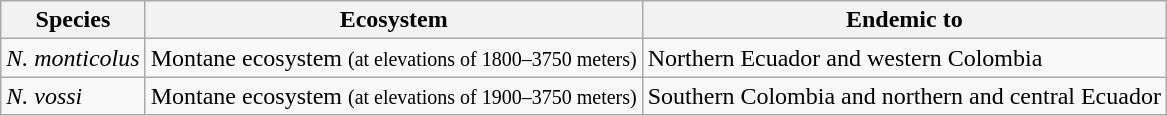<table class="wikitable">
<tr>
<th>Species</th>
<th>Ecosystem</th>
<th>Endemic to</th>
</tr>
<tr>
<td><em>N. monticolus</em></td>
<td>Montane ecosystem <small>(at elevations of 1800–3750 meters)</small></td>
<td>Northern Ecuador and western Colombia</td>
</tr>
<tr>
<td><em>N. vossi</em></td>
<td>Montane ecosystem <small>(at elevations of 1900–3750 meters)</small></td>
<td>Southern Colombia and northern and central Ecuador</td>
</tr>
</table>
